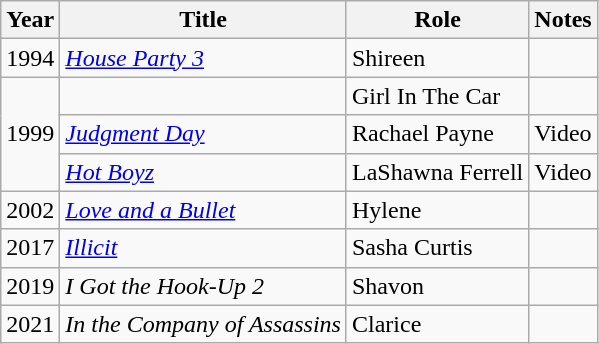<table class="wikitable sortable">
<tr>
<th>Year</th>
<th>Title</th>
<th>Role</th>
<th class="unsortable">Notes</th>
</tr>
<tr>
<td>1994</td>
<td><em><a href='#'>House Party 3</a></em></td>
<td>Shireen</td>
<td></td>
</tr>
<tr>
<td rowspan="3">1999</td>
<td><em></em></td>
<td>Girl In The Car</td>
<td></td>
</tr>
<tr>
<td><em><a href='#'>Judgment Day</a></em></td>
<td>Rachael Payne</td>
<td>Video</td>
</tr>
<tr>
<td><em><a href='#'>Hot Boyz</a></em></td>
<td>LaShawna Ferrell</td>
<td>Video</td>
</tr>
<tr>
<td>2002</td>
<td><em><a href='#'>Love and a Bullet</a></em></td>
<td>Hylene</td>
<td></td>
</tr>
<tr>
<td>2017</td>
<td><em><a href='#'>Illicit</a></em></td>
<td>Sasha Curtis</td>
<td></td>
</tr>
<tr>
<td>2019</td>
<td><em>I Got the Hook-Up 2</em></td>
<td>Shavon</td>
<td></td>
</tr>
<tr>
<td>2021</td>
<td><em>In the Company of Assassins</em></td>
<td>Clarice</td>
<td></td>
</tr>
</table>
